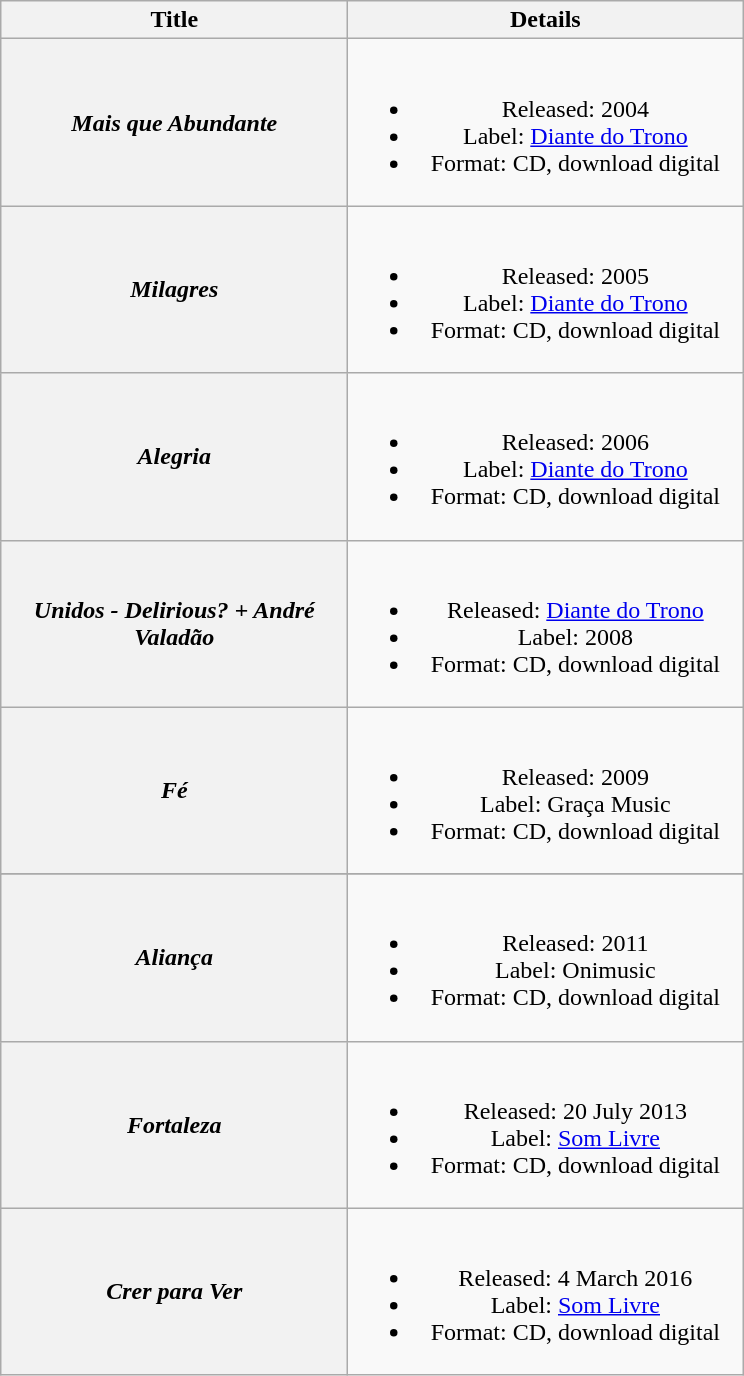<table class="wikitable plainrowheaders" style="text-align:center;">
<tr>
<th scope="col" style="width:14em;">Title</th>
<th scope="col" style="width:16em;">Details</th>
</tr>
<tr>
<th scope="row"><em>Mais que Abundante</em></th>
<td><br><ul><li>Released: 2004</li><li>Label: <a href='#'>Diante do Trono</a></li><li>Format: CD, download digital</li></ul></td>
</tr>
<tr>
<th scope="row"><em>Milagres</em></th>
<td><br><ul><li>Released: 2005</li><li>Label: <a href='#'>Diante do Trono</a></li><li>Format: CD, download digital</li></ul></td>
</tr>
<tr>
<th scope="row"><em>Alegria </em></th>
<td><br><ul><li>Released: 2006</li><li>Label: <a href='#'>Diante do Trono</a></li><li>Format: CD, download digital</li></ul></td>
</tr>
<tr>
<th scope="row"><em>Unidos - Delirious? + André Valadão</em></th>
<td><br><ul><li>Released: <a href='#'>Diante do Trono</a></li><li>Label: 2008</li><li>Format: CD, download digital</li></ul></td>
</tr>
<tr>
<th scope="row"><em>Fé</em></th>
<td><br><ul><li>Released: 2009</li><li>Label: Graça Music</li><li>Format: CD, download digital</li></ul></td>
</tr>
<tr>
</tr>
<tr>
<th scope="row"><em>Aliança</em></th>
<td><br><ul><li>Released: 2011</li><li>Label: Onimusic</li><li>Format: CD, download digital</li></ul></td>
</tr>
<tr>
<th scope="row"><em>Fortaleza</em></th>
<td><br><ul><li>Released: 20 July 2013</li><li>Label: <a href='#'>Som Livre</a></li><li>Format: CD, download digital</li></ul></td>
</tr>
<tr>
<th scope="row"><em>Crer para Ver</em></th>
<td><br><ul><li>Released: 4 March 2016</li><li>Label: <a href='#'>Som Livre</a></li><li>Format: CD, download digital</li></ul></td>
</tr>
</table>
